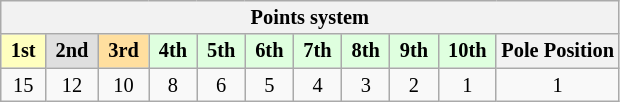<table class="wikitable" style="font-size: 85%; text-align: center;">
<tr>
<th colspan=19>Points system</th>
</tr>
<tr>
<td style="background:#ffffbf;"> <strong>1st</strong> </td>
<td style="background:#dfdfdf;"> <strong>2nd</strong> </td>
<td style="background:#ffdf9f;"> <strong>3rd</strong> </td>
<td style="background:#dfffdf;"> <strong>4th</strong> </td>
<td style="background:#dfffdf;"> <strong>5th</strong> </td>
<td style="background:#dfffdf;"> <strong>6th</strong> </td>
<td style="background:#dfffdf;"> <strong>7th</strong> </td>
<td style="background:#dfffdf;"> <strong>8th</strong> </td>
<td style="background:#dfffdf;"> <strong>9th</strong> </td>
<td style="background:#dfffdf;"> <strong>10th</strong> </td>
<th>Pole Position</th>
</tr>
<tr>
<td>15</td>
<td>12</td>
<td>10</td>
<td>8</td>
<td>6</td>
<td>5</td>
<td>4</td>
<td>3</td>
<td>2</td>
<td>1</td>
<td>1</td>
</tr>
</table>
